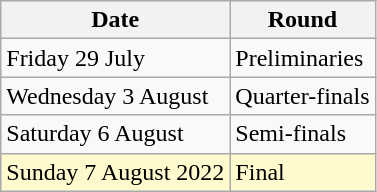<table class="wikitable">
<tr>
<th>Date</th>
<th>Round</th>
</tr>
<tr>
<td>Friday 29 July</td>
<td>Preliminaries</td>
</tr>
<tr>
<td>Wednesday 3 August</td>
<td>Quarter-finals</td>
</tr>
<tr>
<td>Saturday 6 August</td>
<td>Semi-finals</td>
</tr>
<tr>
<td style=background:lemonchiffon>Sunday 7 August 2022</td>
<td style=background:lemonchiffon>Final</td>
</tr>
</table>
